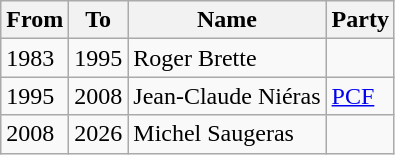<table class="wikitable">
<tr>
<th>From</th>
<th>To</th>
<th>Name</th>
<th>Party</th>
</tr>
<tr>
<td>1983</td>
<td>1995</td>
<td>Roger Brette</td>
<td></td>
</tr>
<tr>
<td>1995</td>
<td>2008</td>
<td>Jean-Claude Niéras</td>
<td><a href='#'>PCF</a></td>
</tr>
<tr>
<td>2008</td>
<td>2026</td>
<td>Michel Saugeras</td>
<td></td>
</tr>
</table>
